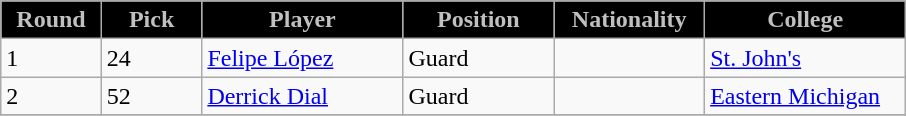<table class="wikitable sortable">
<tr>
<th style="background:#000000; color:#c0c0c0" width="10%">Round</th>
<th style="background:#000000; color:#c0c0c0" width="10%">Pick</th>
<th style="background:#000000; color:#c0c0c0" width="20%">Player</th>
<th style="background:#000000; color:#c0c0c0" width="15%">Position</th>
<th style="background:#000000; color:#c0c0c0" width="15%">Nationality</th>
<th style="background:#000000; color:#c0c0c0" width="20%">College</th>
</tr>
<tr>
<td>1</td>
<td>24</td>
<td><a href='#'>Felipe López</a></td>
<td>Guard</td>
<td></td>
<td><a href='#'>St. John's</a></td>
</tr>
<tr>
<td>2</td>
<td>52</td>
<td><a href='#'>Derrick Dial</a></td>
<td>Guard</td>
<td></td>
<td><a href='#'>Eastern Michigan</a></td>
</tr>
<tr>
</tr>
</table>
